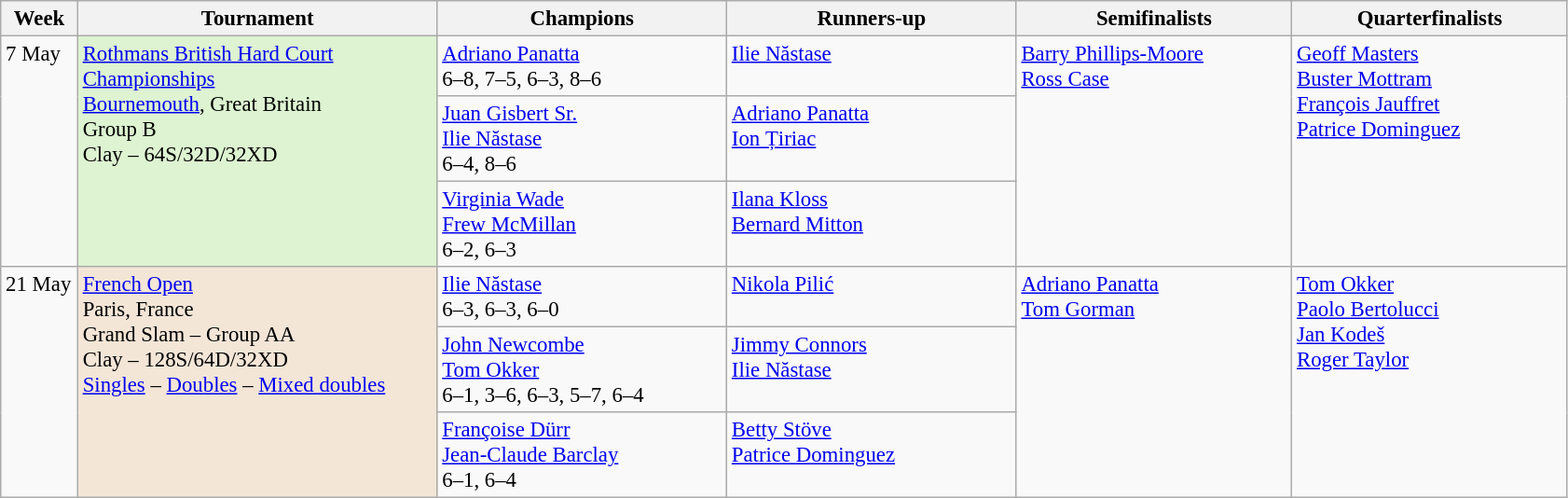<table class=wikitable style=font-size:95%>
<tr>
<th style="width:48px;">Week</th>
<th style="width:250px;">Tournament</th>
<th style="width:200px;">Champions</th>
<th style="width:200px;">Runners-up</th>
<th style="width:190px;">Semifinalists</th>
<th style="width:190px;">Quarterfinalists</th>
</tr>
<tr valign=top>
<td rowspan=3>7 May</td>
<td style="background:#DDF3D1 ;" rowspan="3"><a href='#'>Rothmans British Hard Court Championships</a> <br> <a href='#'>Bournemouth</a>, Great Britain <br> Group B <br> Clay – 64S/32D/32XD</td>
<td> <a href='#'>Adriano Panatta</a> <br> 6–8, 7–5, 6–3, 8–6</td>
<td> <a href='#'>Ilie Năstase</a></td>
<td rowspan=3> <a href='#'>Barry Phillips-Moore</a> <br>  <a href='#'>Ross Case</a></td>
<td rowspan=3> <a href='#'>Geoff Masters</a> <br>  <a href='#'>Buster Mottram</a> <br>  <a href='#'>François Jauffret</a> <br>  <a href='#'>Patrice Dominguez</a></td>
</tr>
<tr valign=top>
<td> <a href='#'>Juan Gisbert Sr.</a> <br>  <a href='#'>Ilie Năstase</a> <br> 6–4, 8–6</td>
<td> <a href='#'>Adriano Panatta</a> <br>  <a href='#'>Ion Țiriac</a></td>
</tr>
<tr valign=top>
<td> <a href='#'>Virginia Wade</a> <br>  <a href='#'>Frew McMillan</a> <br> 6–2, 6–3</td>
<td> <a href='#'>Ilana Kloss</a> <br>  <a href='#'>Bernard Mitton</a></td>
</tr>
<tr valign=top>
<td rowspan=3>21 May</td>
<td style="background:#F3E6D7;" rowspan="3"><a href='#'>French Open</a> <br> Paris, France <br> Grand Slam – Group AA <br> Clay – 128S/64D/32XD <br> <a href='#'>Singles</a> – <a href='#'>Doubles</a> – <a href='#'>Mixed doubles</a></td>
<td> <a href='#'>Ilie Năstase</a> <br> 6–3, 6–3, 6–0</td>
<td> <a href='#'>Nikola Pilić</a></td>
<td rowspan=3> <a href='#'>Adriano Panatta</a> <br>  <a href='#'>Tom Gorman</a></td>
<td rowspan=3> <a href='#'>Tom Okker</a> <br>  <a href='#'>Paolo Bertolucci</a> <br>  <a href='#'>Jan Kodeš</a> <br>  <a href='#'>Roger Taylor</a></td>
</tr>
<tr valign=top>
<td> <a href='#'>John Newcombe</a> <br>  <a href='#'>Tom Okker</a> <br> 6–1, 3–6, 6–3, 5–7, 6–4</td>
<td> <a href='#'>Jimmy Connors</a> <br>  <a href='#'>Ilie Năstase</a></td>
</tr>
<tr valign=top>
<td> <a href='#'>Françoise Dürr</a> <br>  <a href='#'>Jean-Claude Barclay</a> <br> 6–1, 6–4</td>
<td> <a href='#'>Betty Stöve</a> <br>  <a href='#'>Patrice Dominguez</a></td>
</tr>
</table>
